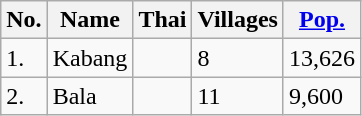<table class="wikitable sortable">
<tr>
<th>No.</th>
<th>Name</th>
<th>Thai</th>
<th>Villages</th>
<th><a href='#'>Pop.</a></th>
</tr>
<tr>
<td>1.</td>
<td>Kabang</td>
<td></td>
<td>8</td>
<td>13,626</td>
</tr>
<tr>
<td>2.</td>
<td>Bala</td>
<td></td>
<td>11</td>
<td>9,600</td>
</tr>
</table>
